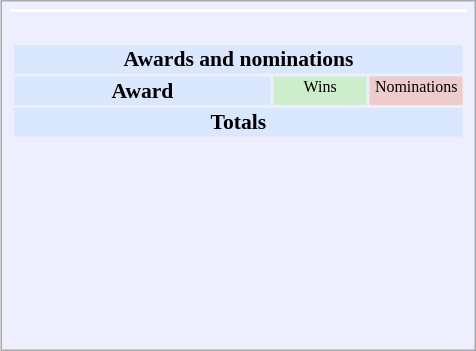<table class="infobox" style="width:22em; text-align:left; font-size:90%; vertical-align:middle; background:#eef;">
<tr style="background:white;">
<td colspan="2" style="text-align:center;"></td>
</tr>
<tr>
<td colspan="3"><br><table class="collapsible collapsed" style="width:100%;">
<tr>
<th colspan="3" style="background:#d9e8ff; text-align:center;">Awards and nominations</th>
</tr>
<tr style="background:#d9e8ff; text-align:center;">
<th style="vertical-align: middle;">Award</th>
<td style="background:#cec; font-size:8pt; width:60px;">Wins</td>
<td style="background:#ecc; font-size:8pt; width:60px;">Nominations</td>
</tr>
<tr style="background:#d9e8ff;">
<td colspan="3" style="text-align:center;"><strong>Totals</strong></td>
</tr>
<tr>
<td align=center><br></td>
<td></td>
<td></td>
</tr>
<tr>
<td align=center><br></td>
<td></td>
<td></td>
</tr>
<tr>
<td align=center><br></td>
<td></td>
<td></td>
</tr>
<tr>
<td align=center><br></td>
<td></td>
<td></td>
</tr>
<tr>
<td align=center><br></td>
<td></td>
<td></td>
</tr>
<tr>
<td align=center><br></td>
<td></td>
<td></td>
</tr>
</table>
</td>
</tr>
<tr style="background-color#d9e8ff">
<td></td>
<td></td>
</tr>
<tr>
<td></td>
<td></td>
</tr>
</table>
